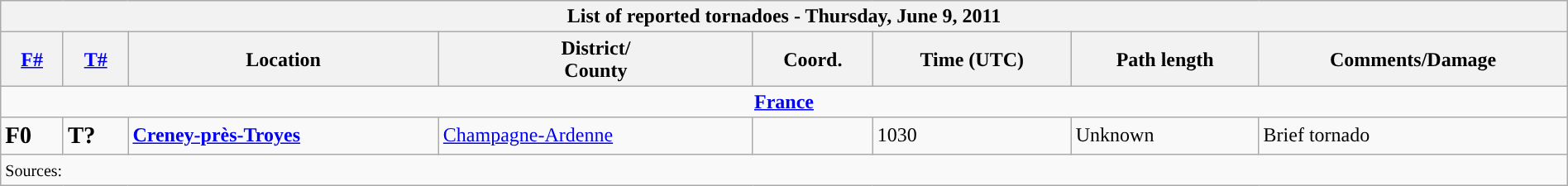<table class="wikitable collapsible" width="100%">
<tr>
<th colspan="8">List of reported tornadoes - Thursday, June 9, 2011</th>
</tr>
<tr>
<th><a href='#'>F#</a></th>
<th><a href='#'>T#</a></th>
<th>Location</th>
<th>District/<br>County</th>
<th>Coord.</th>
<th>Time (UTC)</th>
<th>Path length</th>
<th>Comments/Damage</th>
</tr>
<tr>
<td colspan="8" align=center><strong><a href='#'>France</a></strong></td>
</tr>
<tr>
<td><big><strong>F0</strong></big></td>
<td><big><strong>T?</strong></big></td>
<td><strong><a href='#'>Creney-près-Troyes</a></strong></td>
<td><a href='#'>Champagne-Ardenne</a></td>
<td></td>
<td>1030</td>
<td>Unknown</td>
<td>Brief tornado</td>
</tr>
<tr>
<td colspan="8"><small>Sources:  </small></td>
</tr>
</table>
